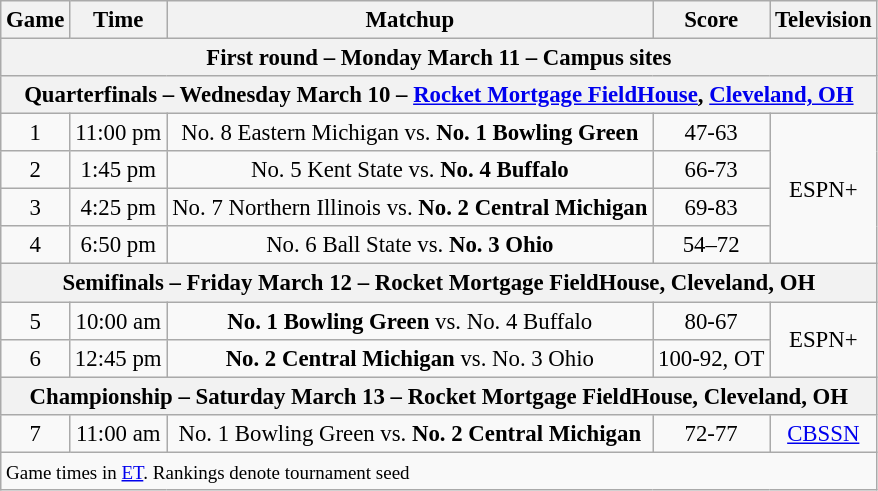<table class="wikitable" style="font-size: 95%;text-align:center">
<tr>
<th>Game</th>
<th>Time</th>
<th>Matchup</th>
<th>Score</th>
<th>Television</th>
</tr>
<tr>
<th colspan=5>First round – Monday March 11 – Campus sites</th>
</tr>
<tr>
<th colspan=5>Quarterfinals – Wednesday March 10 – <a href='#'>Rocket Mortgage FieldHouse</a>, <a href='#'>Cleveland, OH</a></th>
</tr>
<tr>
<td>1</td>
<td>11:00 pm</td>
<td>No. 8 Eastern Michigan vs. <strong>No. 1 Bowling Green</strong></td>
<td>47-63</td>
<td rowspan=4>ESPN+</td>
</tr>
<tr>
<td>2</td>
<td>1:45 pm</td>
<td>No. 5 Kent State vs. <strong>No. 4 Buffalo</strong></td>
<td>66-73</td>
</tr>
<tr>
<td>3</td>
<td>4:25 pm</td>
<td>No. 7 Northern Illinois vs. <strong>No. 2 Central Michigan</strong></td>
<td>69-83</td>
</tr>
<tr>
<td>4</td>
<td>6:50 pm</td>
<td>No. 6 Ball State vs. <strong>No. 3 Ohio</strong></td>
<td>54–72</td>
</tr>
<tr>
<th colspan=5>Semifinals – Friday March 12 – Rocket Mortgage FieldHouse, Cleveland, OH</th>
</tr>
<tr>
<td>5</td>
<td>10:00 am</td>
<td><strong>No. 1 Bowling Green</strong> vs. No. 4 Buffalo</td>
<td>80-67</td>
<td rowspan=2>ESPN+</td>
</tr>
<tr>
<td>6</td>
<td>12:45 pm</td>
<td><strong>No. 2 Central Michigan</strong> vs. No. 3 Ohio</td>
<td>100-92, OT</td>
</tr>
<tr>
<th colspan=5>Championship – Saturday March 13 – Rocket Mortgage FieldHouse, Cleveland, OH</th>
</tr>
<tr>
<td>7</td>
<td>11:00 am</td>
<td>No. 1 Bowling Green vs. <strong>No. 2 Central Michigan</strong></td>
<td>72-77</td>
<td><a href='#'>CBSSN</a></td>
</tr>
<tr>
<td colspan=5 align=left><small>Game times in <a href='#'>ET</a>. Rankings denote tournament seed</small></td>
</tr>
</table>
